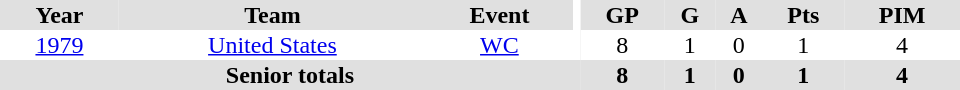<table border="0" cellpadding="1" cellspacing="0" ID="Table3" style="text-align:center; width:40em">
<tr bgcolor="#e0e0e0">
<th>Year</th>
<th>Team</th>
<th>Event</th>
<th rowspan="102" bgcolor="#ffffff"></th>
<th>GP</th>
<th>G</th>
<th>A</th>
<th>Pts</th>
<th>PIM</th>
</tr>
<tr>
<td><a href='#'>1979</a></td>
<td><a href='#'>United States</a></td>
<td><a href='#'>WC</a></td>
<td>8</td>
<td>1</td>
<td>0</td>
<td>1</td>
<td>4</td>
</tr>
<tr bgcolor="#e0e0e0">
<th colspan="4">Senior totals</th>
<th>8</th>
<th>1</th>
<th>0</th>
<th>1</th>
<th>4</th>
</tr>
</table>
